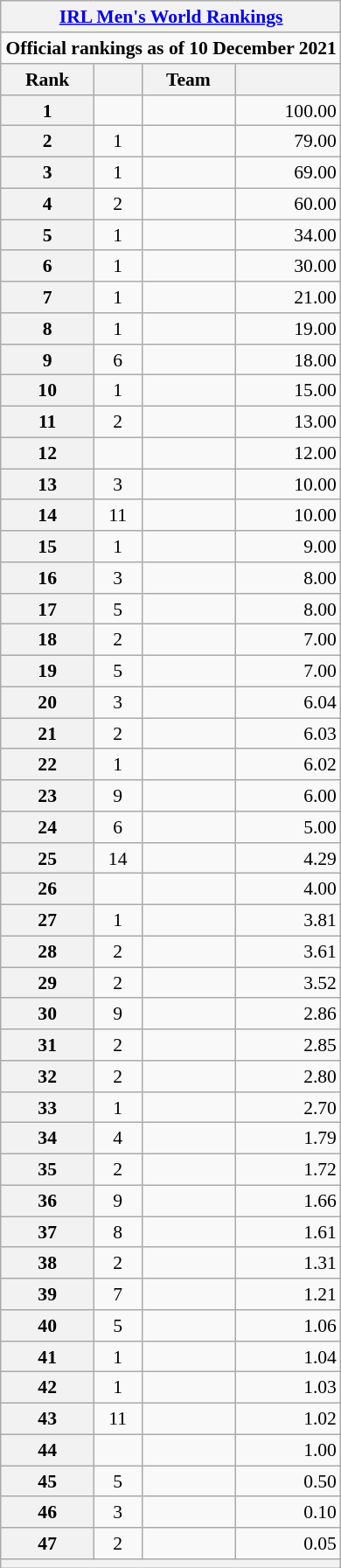<table class="wikitable" style="text-align:center; font-size: 90%; float: left; margin-left: 1em;">
<tr>
<th colspan="4"><a href='#'>IRL Men's World Rankings</a></th>
</tr>
<tr>
<td colspan=4 style="text-align:center;"><strong>Official rankings as of 10 December 2021</strong></td>
</tr>
<tr>
<th>Rank</th>
<th></th>
<th>Team</th>
<th></th>
</tr>
<tr>
<th>1</th>
<td></td>
<td style="text-align:left;"></td>
<td style="text-align:right;">100.00</td>
</tr>
<tr>
<th>2</th>
<td> 1</td>
<td style="text-align:left;"></td>
<td style="text-align:right;">79.00</td>
</tr>
<tr>
<th>3</th>
<td> 1</td>
<td style="text-align:left;"></td>
<td style="text-align:right;">69.00</td>
</tr>
<tr>
<th>4</th>
<td> 2</td>
<td style="text-align:left;"></td>
<td style="text-align:right;">60.00</td>
</tr>
<tr>
<th>5</th>
<td> 1</td>
<td style="text-align:left;"></td>
<td style="text-align:right;">34.00</td>
</tr>
<tr>
<th>6</th>
<td> 1</td>
<td style="text-align:left;"></td>
<td style="text-align:right;">30.00</td>
</tr>
<tr>
<th>7</th>
<td> 1</td>
<td style="text-align:left;"></td>
<td style="text-align:right;">21.00</td>
</tr>
<tr>
<th>8</th>
<td> 1</td>
<td style="text-align:left;"></td>
<td style="text-align:right;">19.00</td>
</tr>
<tr>
<th>9</th>
<td> 6</td>
<td style="text-align:left;"></td>
<td style="text-align:right;">18.00</td>
</tr>
<tr>
<th>10</th>
<td> 1</td>
<td style="text-align:left;"></td>
<td style="text-align:right;">15.00</td>
</tr>
<tr>
<th>11</th>
<td> 2</td>
<td style="text-align:left;"></td>
<td style="text-align:right;">13.00</td>
</tr>
<tr>
<th>12</th>
<td></td>
<td style="text-align:left;"></td>
<td style="text-align:right;">12.00</td>
</tr>
<tr>
<th>13</th>
<td> 3</td>
<td style="text-align:left;"></td>
<td style="text-align:right;">10.00</td>
</tr>
<tr>
<th>14</th>
<td> 11</td>
<td style="text-align:left;"></td>
<td style="text-align:right;">10.00</td>
</tr>
<tr>
<th>15</th>
<td> 1</td>
<td style="text-align:left;"></td>
<td style="text-align:right;">9.00</td>
</tr>
<tr>
<th>16</th>
<td> 3</td>
<td style="text-align:left;"></td>
<td style="text-align:right;">8.00</td>
</tr>
<tr>
<th>17</th>
<td> 5</td>
<td style="text-align:left;"></td>
<td style="text-align:right;">8.00</td>
</tr>
<tr>
<th>18</th>
<td> 2</td>
<td style="text-align:left;"></td>
<td style="text-align:right;">7.00</td>
</tr>
<tr>
<th>19</th>
<td> 5</td>
<td style="text-align:left;"></td>
<td style="text-align:right;">7.00</td>
</tr>
<tr>
<th>20</th>
<td> 3</td>
<td style="text-align:left;"></td>
<td style="text-align:right;">6.04</td>
</tr>
<tr>
<th>21</th>
<td> 2</td>
<td style="text-align:left;"></td>
<td style="text-align:right;">6.03</td>
</tr>
<tr>
<th>22</th>
<td> 1</td>
<td style="text-align:left;"></td>
<td style="text-align:right;">6.02</td>
</tr>
<tr>
<th>23</th>
<td> 9</td>
<td style="text-align:left;"></td>
<td style="text-align:right;">6.00</td>
</tr>
<tr>
<th>24</th>
<td> 6</td>
<td style="text-align:left;"></td>
<td style="text-align:right;">5.00</td>
</tr>
<tr>
<th>25</th>
<td> 14</td>
<td style="text-align:left;"></td>
<td style="text-align:right;">4.29</td>
</tr>
<tr>
<th>26</th>
<td></td>
<td style="text-align:left;"></td>
<td style="text-align:right;">4.00</td>
</tr>
<tr>
<th>27</th>
<td> 1</td>
<td style="text-align:left;"></td>
<td style="text-align:right;">3.81</td>
</tr>
<tr>
<th>28</th>
<td> 2</td>
<td style="text-align:left;"></td>
<td style="text-align:right;">3.61</td>
</tr>
<tr>
<th>29</th>
<td> 2</td>
<td style="text-align:left;"></td>
<td style="text-align:right;">3.52</td>
</tr>
<tr>
<th>30</th>
<td> 9</td>
<td style="text-align:left;"></td>
<td style="text-align:right;">2.86</td>
</tr>
<tr>
<th>31</th>
<td> 2</td>
<td style="text-align:left;"></td>
<td style="text-align:right;">2.85</td>
</tr>
<tr>
<th>32</th>
<td> 2</td>
<td style="text-align:left;"></td>
<td style="text-align:right;">2.80</td>
</tr>
<tr>
<th>33</th>
<td> 1</td>
<td style="text-align:left;"></td>
<td style="text-align:right;">2.70</td>
</tr>
<tr>
<th>34</th>
<td> 4</td>
<td style="text-align:left;"></td>
<td style="text-align:right;">1.79</td>
</tr>
<tr>
<th>35</th>
<td> 2</td>
<td style="text-align:left;"></td>
<td style="text-align:right;">1.72</td>
</tr>
<tr>
<th>36</th>
<td> 9</td>
<td style="text-align:left;"></td>
<td style="text-align:right;">1.66</td>
</tr>
<tr>
<th>37</th>
<td> 8</td>
<td style="text-align:left;"></td>
<td style="text-align:right;">1.61</td>
</tr>
<tr>
<th>38</th>
<td> 2</td>
<td style="text-align:left;"></td>
<td style="text-align:right;">1.31</td>
</tr>
<tr>
<th>39</th>
<td> 7</td>
<td style="text-align:left;"></td>
<td style="text-align:right;">1.21</td>
</tr>
<tr>
<th>40</th>
<td> 5</td>
<td style="text-align:left;"></td>
<td style="text-align:right;">1.06</td>
</tr>
<tr>
<th>41</th>
<td> 1</td>
<td style="text-align:left;"></td>
<td style="text-align:right;">1.04</td>
</tr>
<tr>
<th>42</th>
<td> 1</td>
<td style="text-align:left;"></td>
<td style="text-align:right;">1.03</td>
</tr>
<tr>
<th>43</th>
<td> 11</td>
<td style="text-align:left;"></td>
<td style="text-align:right;">1.02</td>
</tr>
<tr>
<th>44</th>
<td></td>
<td style="text-align:left;"></td>
<td style="text-align:right;">1.00</td>
</tr>
<tr>
<th>45</th>
<td> 5</td>
<td style="text-align:left;"></td>
<td style="text-align:right;">0.50</td>
</tr>
<tr>
<th>46</th>
<td> 3</td>
<td style="text-align:left;"></td>
<td style="text-align:right;">0.10</td>
</tr>
<tr>
<th>47</th>
<td> 2</td>
<td style="text-align:left;"></td>
<td style="text-align:right;">0.05</td>
</tr>
<tr>
<th colspan=4></th>
</tr>
</table>
